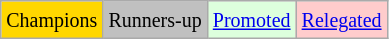<table class="wikitable">
<tr>
<td bgcolor=gold><small>Champions</small></td>
<td bgcolor=silver><small>Runners-up</small></td>
<td bgcolor="#DDFFDD"><small><a href='#'>Promoted</a></small></td>
<td bgcolor="#FFCCCC"><small><a href='#'>Relegated</a></small></td>
</tr>
</table>
